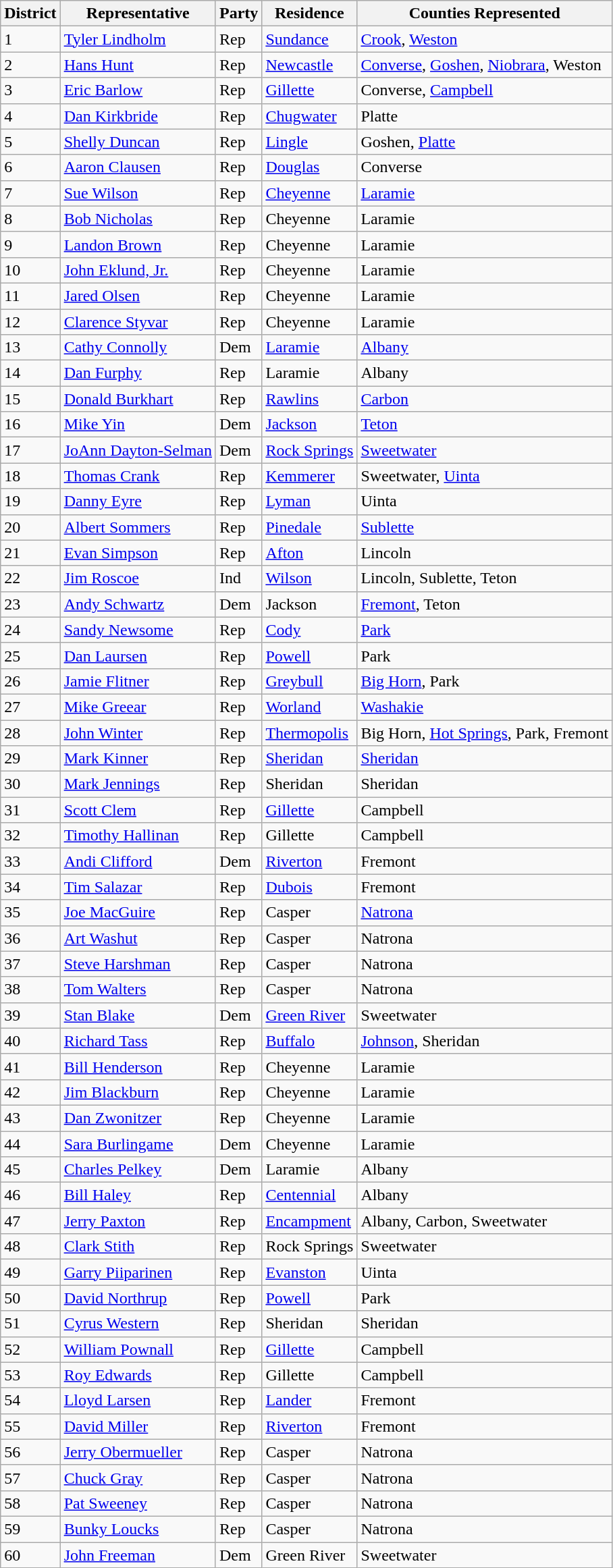<table class="wikitable">
<tr>
<th>District</th>
<th>Representative</th>
<th>Party</th>
<th>Residence</th>
<th>Counties Represented</th>
</tr>
<tr>
<td>1</td>
<td><a href='#'>Tyler Lindholm</a></td>
<td>Rep</td>
<td><a href='#'>Sundance</a></td>
<td><a href='#'>Crook</a>, <a href='#'>Weston</a></td>
</tr>
<tr>
<td>2</td>
<td><a href='#'>Hans Hunt</a></td>
<td>Rep</td>
<td><a href='#'>Newcastle</a></td>
<td><a href='#'>Converse</a>, <a href='#'>Goshen</a>, <a href='#'>Niobrara</a>, Weston</td>
</tr>
<tr>
<td>3</td>
<td><a href='#'>Eric Barlow</a></td>
<td>Rep</td>
<td><a href='#'>Gillette</a></td>
<td>Converse, <a href='#'>Campbell</a></td>
</tr>
<tr>
<td>4</td>
<td><a href='#'>Dan Kirkbride</a></td>
<td>Rep</td>
<td><a href='#'>Chugwater</a></td>
<td>Platte</td>
</tr>
<tr>
<td>5</td>
<td><a href='#'>Shelly Duncan</a></td>
<td>Rep</td>
<td><a href='#'>Lingle</a></td>
<td>Goshen, <a href='#'>Platte</a></td>
</tr>
<tr>
<td>6</td>
<td><a href='#'>Aaron Clausen</a></td>
<td>Rep</td>
<td><a href='#'>Douglas</a></td>
<td>Converse</td>
</tr>
<tr>
<td>7</td>
<td><a href='#'>Sue Wilson</a></td>
<td>Rep</td>
<td><a href='#'>Cheyenne</a></td>
<td><a href='#'>Laramie</a></td>
</tr>
<tr>
<td>8</td>
<td><a href='#'>Bob Nicholas</a></td>
<td>Rep</td>
<td>Cheyenne</td>
<td>Laramie</td>
</tr>
<tr>
<td>9</td>
<td><a href='#'>Landon Brown</a></td>
<td>Rep</td>
<td>Cheyenne</td>
<td>Laramie</td>
</tr>
<tr>
<td>10</td>
<td><a href='#'>John Eklund, Jr.</a></td>
<td>Rep</td>
<td>Cheyenne</td>
<td>Laramie</td>
</tr>
<tr>
<td>11</td>
<td><a href='#'>Jared Olsen</a></td>
<td>Rep</td>
<td>Cheyenne</td>
<td>Laramie</td>
</tr>
<tr>
<td>12</td>
<td><a href='#'>Clarence Styvar</a></td>
<td>Rep</td>
<td>Cheyenne</td>
<td>Laramie</td>
</tr>
<tr>
<td>13</td>
<td><a href='#'>Cathy Connolly</a></td>
<td>Dem</td>
<td><a href='#'>Laramie</a></td>
<td><a href='#'>Albany</a></td>
</tr>
<tr>
<td>14</td>
<td><a href='#'>Dan Furphy</a></td>
<td>Rep</td>
<td>Laramie</td>
<td>Albany</td>
</tr>
<tr>
<td>15</td>
<td><a href='#'>Donald Burkhart</a></td>
<td>Rep</td>
<td><a href='#'>Rawlins</a></td>
<td><a href='#'>Carbon</a></td>
</tr>
<tr>
<td>16</td>
<td><a href='#'>Mike Yin</a></td>
<td>Dem</td>
<td><a href='#'>Jackson</a></td>
<td><a href='#'>Teton</a></td>
</tr>
<tr>
<td>17</td>
<td><a href='#'>JoAnn Dayton-Selman</a></td>
<td>Dem</td>
<td><a href='#'>Rock Springs</a></td>
<td><a href='#'>Sweetwater</a></td>
</tr>
<tr>
<td>18</td>
<td><a href='#'>Thomas Crank</a></td>
<td>Rep</td>
<td><a href='#'>Kemmerer</a></td>
<td>Sweetwater, <a href='#'>Uinta</a></td>
</tr>
<tr>
<td>19</td>
<td><a href='#'>Danny Eyre</a></td>
<td>Rep</td>
<td><a href='#'>Lyman</a></td>
<td>Uinta</td>
</tr>
<tr>
<td>20</td>
<td><a href='#'>Albert Sommers</a></td>
<td>Rep</td>
<td><a href='#'>Pinedale</a></td>
<td><a href='#'>Sublette</a></td>
</tr>
<tr>
<td>21</td>
<td><a href='#'>Evan Simpson</a></td>
<td>Rep</td>
<td><a href='#'>Afton</a></td>
<td>Lincoln</td>
</tr>
<tr>
<td>22</td>
<td><a href='#'>Jim Roscoe</a></td>
<td>Ind</td>
<td><a href='#'>Wilson</a></td>
<td>Lincoln, Sublette, Teton</td>
</tr>
<tr>
<td>23</td>
<td><a href='#'>Andy Schwartz</a></td>
<td>Dem</td>
<td>Jackson</td>
<td><a href='#'>Fremont</a>, Teton</td>
</tr>
<tr>
<td>24</td>
<td><a href='#'>Sandy Newsome</a></td>
<td>Rep</td>
<td><a href='#'>Cody</a></td>
<td><a href='#'>Park</a></td>
</tr>
<tr>
<td>25</td>
<td><a href='#'>Dan Laursen</a></td>
<td>Rep</td>
<td><a href='#'>Powell</a></td>
<td>Park</td>
</tr>
<tr>
<td>26</td>
<td><a href='#'>Jamie Flitner</a></td>
<td>Rep</td>
<td><a href='#'>Greybull</a></td>
<td><a href='#'>Big Horn</a>, Park</td>
</tr>
<tr>
<td>27</td>
<td><a href='#'>Mike Greear</a></td>
<td>Rep</td>
<td><a href='#'>Worland</a></td>
<td><a href='#'>Washakie</a></td>
</tr>
<tr>
<td>28</td>
<td><a href='#'>John Winter</a></td>
<td>Rep</td>
<td><a href='#'>Thermopolis</a></td>
<td>Big Horn, <a href='#'>Hot Springs</a>, Park, Fremont</td>
</tr>
<tr>
<td>29</td>
<td><a href='#'>Mark Kinner</a></td>
<td>Rep</td>
<td><a href='#'>Sheridan</a></td>
<td><a href='#'>Sheridan</a></td>
</tr>
<tr>
<td>30</td>
<td><a href='#'>Mark Jennings</a></td>
<td>Rep</td>
<td>Sheridan</td>
<td>Sheridan</td>
</tr>
<tr>
<td>31</td>
<td><a href='#'>Scott Clem</a></td>
<td>Rep</td>
<td><a href='#'>Gillette</a></td>
<td>Campbell</td>
</tr>
<tr>
<td>32</td>
<td><a href='#'>Timothy Hallinan</a></td>
<td>Rep</td>
<td>Gillette</td>
<td>Campbell</td>
</tr>
<tr>
<td>33</td>
<td><a href='#'>Andi Clifford</a></td>
<td>Dem</td>
<td><a href='#'>Riverton</a></td>
<td>Fremont</td>
</tr>
<tr>
<td>34</td>
<td><a href='#'>Tim Salazar</a></td>
<td>Rep</td>
<td><a href='#'>Dubois</a></td>
<td>Fremont</td>
</tr>
<tr>
<td>35</td>
<td><a href='#'>Joe MacGuire</a></td>
<td>Rep</td>
<td>Casper</td>
<td><a href='#'>Natrona</a></td>
</tr>
<tr>
<td>36</td>
<td><a href='#'>Art Washut</a></td>
<td>Rep</td>
<td>Casper</td>
<td>Natrona</td>
</tr>
<tr>
<td>37</td>
<td><a href='#'>Steve Harshman</a></td>
<td>Rep</td>
<td>Casper</td>
<td>Natrona</td>
</tr>
<tr>
<td>38</td>
<td><a href='#'>Tom Walters</a></td>
<td>Rep</td>
<td>Casper</td>
<td>Natrona</td>
</tr>
<tr>
<td>39</td>
<td><a href='#'>Stan Blake</a></td>
<td>Dem</td>
<td><a href='#'>Green River</a></td>
<td>Sweetwater</td>
</tr>
<tr>
<td>40</td>
<td><a href='#'>Richard Tass</a></td>
<td>Rep</td>
<td><a href='#'>Buffalo</a></td>
<td><a href='#'>Johnson</a>, Sheridan</td>
</tr>
<tr>
<td>41</td>
<td><a href='#'>Bill Henderson</a></td>
<td>Rep</td>
<td>Cheyenne</td>
<td>Laramie</td>
</tr>
<tr>
<td>42</td>
<td><a href='#'>Jim Blackburn</a></td>
<td>Rep</td>
<td>Cheyenne</td>
<td>Laramie</td>
</tr>
<tr>
<td>43</td>
<td><a href='#'>Dan Zwonitzer</a></td>
<td>Rep</td>
<td>Cheyenne</td>
<td>Laramie</td>
</tr>
<tr>
<td>44</td>
<td><a href='#'>Sara Burlingame</a></td>
<td>Dem</td>
<td>Cheyenne</td>
<td>Laramie</td>
</tr>
<tr>
<td>45</td>
<td><a href='#'>Charles Pelkey</a></td>
<td>Dem</td>
<td>Laramie</td>
<td>Albany</td>
</tr>
<tr>
<td>46</td>
<td><a href='#'>Bill Haley</a></td>
<td>Rep</td>
<td><a href='#'>Centennial</a></td>
<td>Albany</td>
</tr>
<tr>
<td>47</td>
<td><a href='#'>Jerry Paxton</a></td>
<td>Rep</td>
<td><a href='#'>Encampment</a></td>
<td>Albany, Carbon, Sweetwater</td>
</tr>
<tr>
<td>48</td>
<td><a href='#'>Clark Stith</a></td>
<td>Rep</td>
<td>Rock Springs</td>
<td>Sweetwater</td>
</tr>
<tr>
<td>49</td>
<td><a href='#'>Garry Piiparinen</a></td>
<td>Rep</td>
<td><a href='#'>Evanston</a></td>
<td>Uinta</td>
</tr>
<tr>
<td>50</td>
<td><a href='#'>David Northrup</a></td>
<td>Rep</td>
<td><a href='#'>Powell</a></td>
<td>Park</td>
</tr>
<tr>
<td>51</td>
<td><a href='#'>Cyrus Western</a></td>
<td>Rep</td>
<td>Sheridan</td>
<td>Sheridan</td>
</tr>
<tr>
<td>52</td>
<td><a href='#'>William Pownall</a></td>
<td>Rep</td>
<td><a href='#'>Gillette</a></td>
<td>Campbell</td>
</tr>
<tr>
<td>53</td>
<td><a href='#'>Roy Edwards</a></td>
<td>Rep</td>
<td>Gillette</td>
<td>Campbell</td>
</tr>
<tr>
<td>54</td>
<td><a href='#'>Lloyd Larsen</a></td>
<td>Rep</td>
<td><a href='#'>Lander</a></td>
<td>Fremont</td>
</tr>
<tr>
<td>55</td>
<td><a href='#'>David Miller</a></td>
<td>Rep</td>
<td><a href='#'>Riverton</a></td>
<td>Fremont</td>
</tr>
<tr>
<td>56</td>
<td><a href='#'>Jerry Obermueller</a></td>
<td>Rep</td>
<td>Casper</td>
<td>Natrona</td>
</tr>
<tr>
<td>57</td>
<td><a href='#'>Chuck Gray</a></td>
<td>Rep</td>
<td>Casper</td>
<td>Natrona</td>
</tr>
<tr>
<td>58</td>
<td><a href='#'>Pat Sweeney</a></td>
<td>Rep</td>
<td>Casper</td>
<td>Natrona</td>
</tr>
<tr>
<td>59</td>
<td><a href='#'>Bunky Loucks</a></td>
<td>Rep</td>
<td>Casper</td>
<td>Natrona</td>
</tr>
<tr>
<td>60</td>
<td><a href='#'>John Freeman</a></td>
<td>Dem</td>
<td>Green River</td>
<td>Sweetwater</td>
</tr>
</table>
